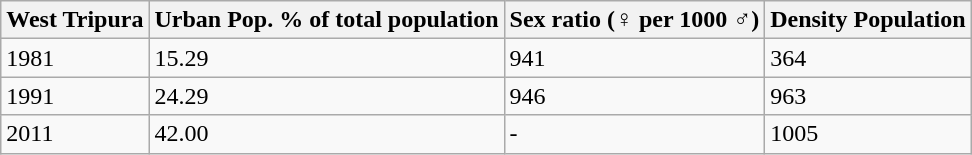<table class="wikitable sortable">
<tr>
<th>West Tripura</th>
<th>Urban Pop. % of total population</th>
<th>Sex ratio (<strong>♀</strong> per 1000 <strong>♂</strong>)</th>
<th>Density Population</th>
</tr>
<tr>
<td>1981</td>
<td>15.29</td>
<td>941</td>
<td>364</td>
</tr>
<tr>
<td>1991</td>
<td>24.29</td>
<td>946</td>
<td>963</td>
</tr>
<tr>
<td>2011</td>
<td>42.00</td>
<td>-</td>
<td>1005</td>
</tr>
</table>
